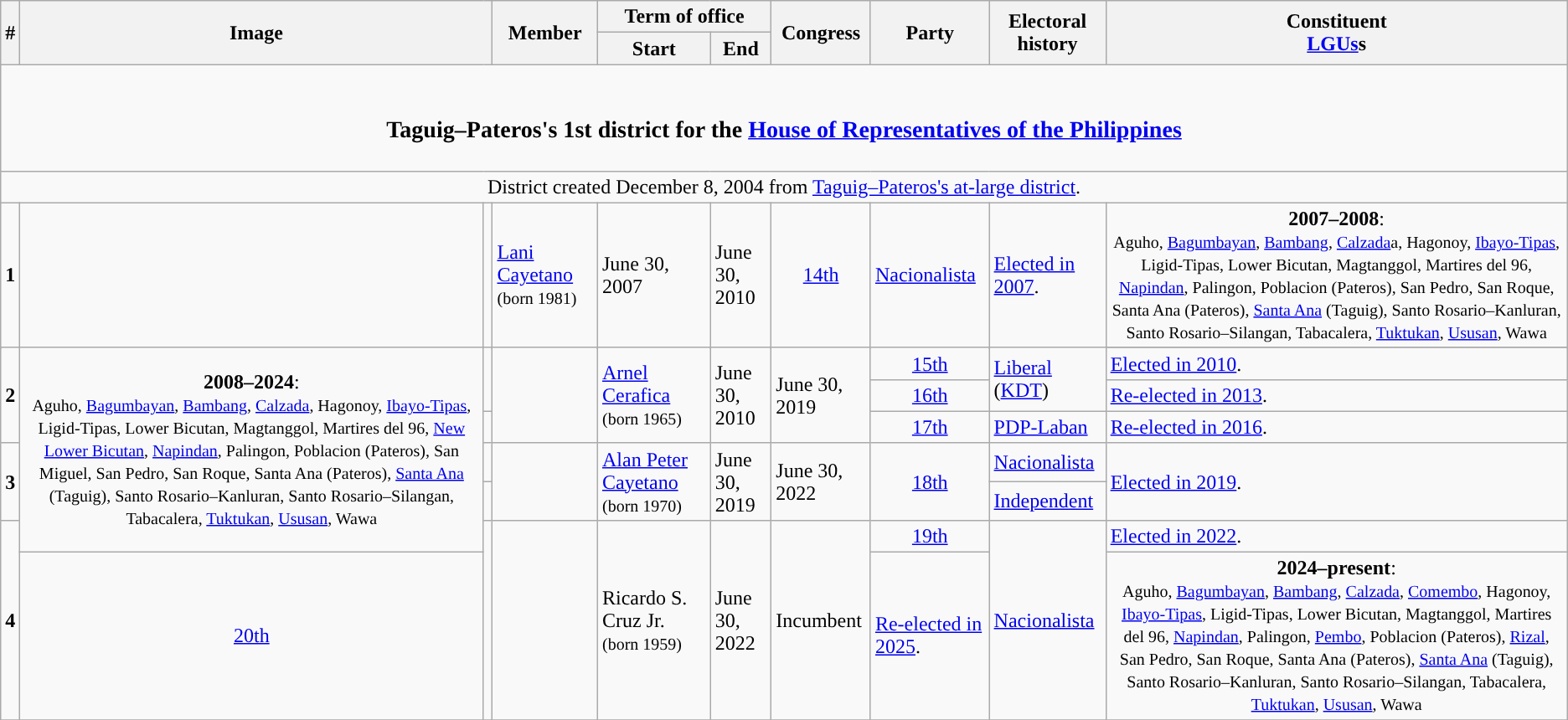<table class=wikitable>
<tr>
<th rowspan="2">#</th>
<th rowspan="2" colspan=2>Image</th>
<th rowspan="2">Member</th>
<th colspan=2>Term of office</th>
<th rowspan="2">Congress</th>
<th rowspan="2">Party</th>
<th rowspan="2">Electoral history</th>
<th rowspan="2">Constituent<br><a href='#'>LGUs</a>s</th>
</tr>
<tr>
<th>Start</th>
<th>End</th>
</tr>
<tr>
<td colspan="10" style="text-align:center;"><br><h3>Taguig–Pateros's 1st district for the <a href='#'>House of Representatives of the Philippines</a></h3></td>
</tr>
<tr>
<td colspan="10" style="text-align:center;">District created December 8, 2004 from <a href='#'>Taguig–Pateros's at-large district</a>.</td>
</tr>
<tr>
<td rowspan="2" style="text-align:center;"><strong>1</strong></td>
<td style="color:inherit;background:"></td>
<td rowspan="2"></td>
<td rowspan="2"><a href='#'>Lani Cayetano</a> <small>(born 1981)</small></td>
<td rowspan="2">June 30, 2007</td>
<td rowspan="2">June 30, 2010</td>
<td rowspan="2" style="text-align:center;"><a href='#'>14th</a></td>
<td rowspan="2"><a href='#'>Nacionalista</a></td>
<td rowspan="2"><a href='#'>Elected in 2007</a>.</td>
<td style="text-align:center;"><strong>2007–2008</strong>:<br><small>Aguho, <a href='#'>Bagumbayan</a>, <a href='#'>Bambang</a>, <a href='#'>Calzada</a>a, Hagonoy, <a href='#'>Ibayo-Tipas</a>, Ligid-Tipas, Lower Bicutan, Magtanggol, Martires del 96, <a href='#'>Napindan</a>, Palingon, Poblacion (Pateros), San Pedro, San Roque, Santa Ana (Pateros), <a href='#'>Santa Ana</a> (Taguig), Santo Rosario–Kanluran, Santo Rosario–Silangan, Tabacalera, <a href='#'>Tuktukan</a>, <a href='#'>Ususan</a>, Wawa</small></td>
</tr>
<tr>
<td rowspan="7" style="text-align:center;"><strong>2008–2024</strong>:<br><small>Aguho, <a href='#'>Bagumbayan</a>, <a href='#'>Bambang</a>, <a href='#'>Calzada</a>, Hagonoy, <a href='#'>Ibayo-Tipas</a>, Ligid-Tipas, Lower Bicutan, Magtanggol, Martires del 96, <a href='#'>New Lower Bicutan</a>, <a href='#'>Napindan</a>, Palingon, Poblacion (Pateros), San Miguel, San Pedro, San Roque, Santa Ana (Pateros), <a href='#'>Santa Ana</a> (Taguig), Santo Rosario–Kanluran, Santo Rosario–Silangan, Tabacalera, <a href='#'>Tuktukan</a>, <a href='#'>Ususan</a>, Wawa</small></td>
</tr>
<tr>
<td rowspan="3" style="text-align:center;"><strong>2</strong></td>
<td rowspan="2" style="color:inherit;background:"></td>
<td rowspan="3"></td>
<td rowspan="3"><a href='#'>Arnel Cerafica</a> <small>(born 1965)</small></td>
<td rowspan="3">June 30, 2010</td>
<td rowspan="3">June 30, 2019</td>
<td style="text-align:center;"><a href='#'>15th</a></td>
<td rowspan="2"><a href='#'>Liberal</a><br>(<a href='#'>KDT</a>)</td>
<td><a href='#'>Elected in 2010</a>.</td>
</tr>
<tr>
<td style="text-align:center;"><a href='#'>16th</a></td>
<td><a href='#'>Re-elected in 2013</a>.</td>
</tr>
<tr>
<td style="color:inherit;background:"></td>
<td style="text-align:center;"><a href='#'>17th</a></td>
<td><a href='#'>PDP-Laban</a></td>
<td><a href='#'>Re-elected in 2016</a>.</td>
</tr>
<tr>
<td style="text-align:center;" rowspan="2"><strong>3</strong></td>
<td style="color:inherit;background:"></td>
<td rowspan="2"></td>
<td rowspan="2"><a href='#'>Alan Peter Cayetano</a> <small>(born 1970)</small></td>
<td rowspan="2">June 30, 2019</td>
<td rowspan="2">June 30, 2022</td>
<td style="text-align:center;" rowspan="2"><a href='#'>18th</a></td>
<td><a href='#'>Nacionalista</a></td>
<td rowspan="2"><a href='#'>Elected in 2019</a>.</td>
</tr>
<tr>
<td style="color:inherit;background:"></td>
<td><a href='#'>Independent</a></td>
</tr>
<tr>
<td rowspan="2" style="text-align:center;"><strong>4</strong></td>
<td rowspan="2" style="color:inherit;background:"></td>
<td rowspan="2"></td>
<td rowspan="2">Ricardo S. Cruz Jr. <small>(born 1959)</small></td>
<td rowspan="2">June 30, 2022</td>
<td rowspan="2">Incumbent</td>
<td style="text-align:center;"><a href='#'>19th</a></td>
<td rowspan="2"><a href='#'>Nacionalista</a></td>
<td><a href='#'>Elected in 2022</a>.</td>
</tr>
<tr>
<td style="text-align:center;"><a href='#'>20th</a></td>
<td><a href='#'>Re-elected in 2025</a>.</td>
<td style="text-align:center;"><strong>2024–present</strong>:<br><small>Aguho, <a href='#'>Bagumbayan</a>, <a href='#'>Bambang</a>, <a href='#'>Calzada</a>, <a href='#'>Comembo</a>, Hagonoy, <a href='#'>Ibayo-Tipas</a>, Ligid-Tipas, Lower Bicutan, Magtanggol, Martires del 96, <a href='#'>Napindan</a>, Palingon, <a href='#'>Pembo</a>, Poblacion (Pateros), <a href='#'>Rizal</a>, San Pedro, San Roque, Santa Ana (Pateros), <a href='#'>Santa Ana</a> (Taguig), Santo Rosario–Kanluran, Santo Rosario–Silangan, Tabacalera, <a href='#'>Tuktukan</a>, <a href='#'>Ususan</a>, Wawa</small></td>
</tr>
<tr>
</tr>
</table>
